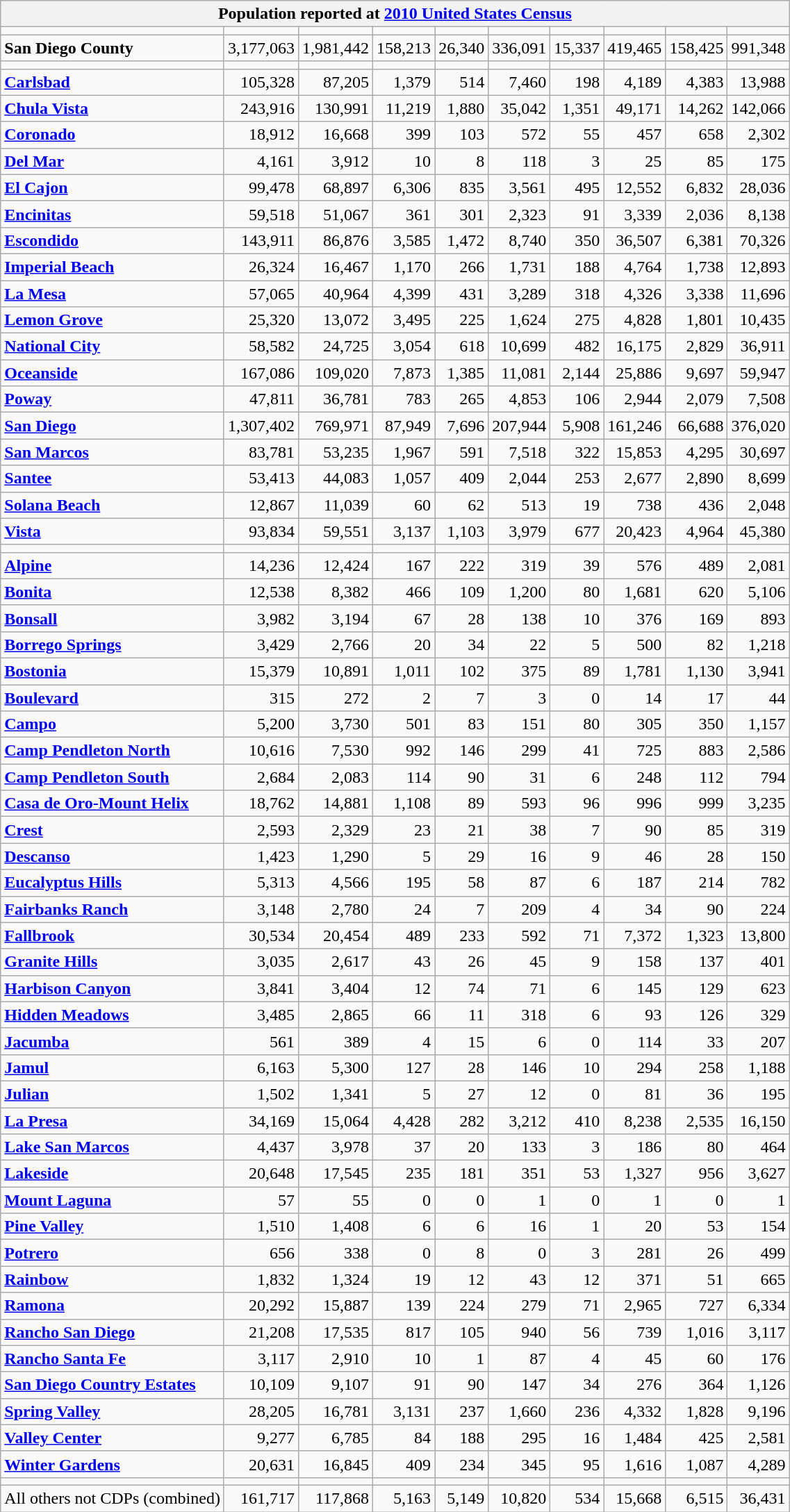<table class="wikitable collapsible collapsed">
<tr>
<th colspan=10>Population reported at <a href='#'>2010 United States Census</a></th>
</tr>
<tr>
<td></td>
<td></td>
<td></td>
<td></td>
<td></td>
<td></td>
<td></td>
<td></td>
<td></td>
<td></td>
</tr>
<tr>
<td><strong> San Diego County</strong></td>
<td align="right">3,177,063</td>
<td align="right">1,981,442</td>
<td align="right">158,213</td>
<td align="right">26,340</td>
<td align="right">336,091</td>
<td align="right">15,337</td>
<td align="right">419,465</td>
<td align="right">158,425</td>
<td align="right">991,348</td>
</tr>
<tr>
<td></td>
<td></td>
<td></td>
<td></td>
<td></td>
<td></td>
<td></td>
<td></td>
<td></td>
<td></td>
</tr>
<tr>
<td><strong><a href='#'>Carlsbad</a></strong></td>
<td align="right">105,328</td>
<td align="right">87,205</td>
<td align="right">1,379</td>
<td align="right">514</td>
<td align="right">7,460</td>
<td align="right">198</td>
<td align="right">4,189</td>
<td align="right">4,383</td>
<td align="right">13,988</td>
</tr>
<tr>
<td><strong><a href='#'>Chula Vista</a></strong></td>
<td align="right">243,916</td>
<td align="right">130,991</td>
<td align="right">11,219</td>
<td align="right">1,880</td>
<td align="right">35,042</td>
<td align="right">1,351</td>
<td align="right">49,171</td>
<td align="right">14,262</td>
<td align="right">142,066</td>
</tr>
<tr>
<td><strong><a href='#'>Coronado</a></strong></td>
<td align="right">18,912</td>
<td align="right">16,668</td>
<td align="right">399</td>
<td align="right">103</td>
<td align="right">572</td>
<td align="right">55</td>
<td align="right">457</td>
<td align="right">658</td>
<td align="right">2,302</td>
</tr>
<tr>
<td><strong><a href='#'>Del Mar</a></strong></td>
<td align="right">4,161</td>
<td align="right">3,912</td>
<td align="right">10</td>
<td align="right">8</td>
<td align="right">118</td>
<td align="right">3</td>
<td align="right">25</td>
<td align="right">85</td>
<td align="right">175</td>
</tr>
<tr>
<td><strong><a href='#'>El Cajon</a></strong></td>
<td align="right">99,478</td>
<td align="right">68,897</td>
<td align="right">6,306</td>
<td align="right">835</td>
<td align="right">3,561</td>
<td align="right">495</td>
<td align="right">12,552</td>
<td align="right">6,832</td>
<td align="right">28,036</td>
</tr>
<tr>
<td><strong><a href='#'>Encinitas</a></strong></td>
<td align="right">59,518</td>
<td align="right">51,067</td>
<td align="right">361</td>
<td align="right">301</td>
<td align="right">2,323</td>
<td align="right">91</td>
<td align="right">3,339</td>
<td align="right">2,036</td>
<td align="right">8,138</td>
</tr>
<tr>
<td><strong><a href='#'>Escondido</a></strong></td>
<td align="right">143,911</td>
<td align="right">86,876</td>
<td align="right">3,585</td>
<td align="right">1,472</td>
<td align="right">8,740</td>
<td align="right">350</td>
<td align="right">36,507</td>
<td align="right">6,381</td>
<td align="right">70,326</td>
</tr>
<tr>
<td><strong><a href='#'>Imperial Beach</a></strong></td>
<td align="right">26,324</td>
<td align="right">16,467</td>
<td align="right">1,170</td>
<td align="right">266</td>
<td align="right">1,731</td>
<td align="right">188</td>
<td align="right">4,764</td>
<td align="right">1,738</td>
<td align="right">12,893</td>
</tr>
<tr>
<td><strong><a href='#'>La Mesa</a></strong></td>
<td align="right">57,065</td>
<td align="right">40,964</td>
<td align="right">4,399</td>
<td align="right">431</td>
<td align="right">3,289</td>
<td align="right">318</td>
<td align="right">4,326</td>
<td align="right">3,338</td>
<td align="right">11,696</td>
</tr>
<tr>
<td><strong><a href='#'>Lemon Grove</a></strong></td>
<td align="right">25,320</td>
<td align="right">13,072</td>
<td align="right">3,495</td>
<td align="right">225</td>
<td align="right">1,624</td>
<td align="right">275</td>
<td align="right">4,828</td>
<td align="right">1,801</td>
<td align="right">10,435</td>
</tr>
<tr>
<td><strong><a href='#'>National City</a></strong></td>
<td align="right">58,582</td>
<td align="right">24,725</td>
<td align="right">3,054</td>
<td align="right">618</td>
<td align="right">10,699</td>
<td align="right">482</td>
<td align="right">16,175</td>
<td align="right">2,829</td>
<td align="right">36,911</td>
</tr>
<tr>
<td><strong><a href='#'>Oceanside</a></strong></td>
<td align="right">167,086</td>
<td align="right">109,020</td>
<td align="right">7,873</td>
<td align="right">1,385</td>
<td align="right">11,081</td>
<td align="right">2,144</td>
<td align="right">25,886</td>
<td align="right">9,697</td>
<td align="right">59,947</td>
</tr>
<tr>
<td><strong><a href='#'>Poway</a></strong></td>
<td align="right">47,811</td>
<td align="right">36,781</td>
<td align="right">783</td>
<td align="right">265</td>
<td align="right">4,853</td>
<td align="right">106</td>
<td align="right">2,944</td>
<td align="right">2,079</td>
<td align="right">7,508</td>
</tr>
<tr>
<td><strong><a href='#'>San Diego</a></strong></td>
<td align="right">1,307,402</td>
<td align="right">769,971</td>
<td align="right">87,949</td>
<td align="right">7,696</td>
<td align="right">207,944</td>
<td align="right">5,908</td>
<td align="right">161,246</td>
<td align="right">66,688</td>
<td align="right">376,020</td>
</tr>
<tr>
<td><strong><a href='#'>San Marcos</a></strong></td>
<td align="right">83,781</td>
<td align="right">53,235</td>
<td align="right">1,967</td>
<td align="right">591</td>
<td align="right">7,518</td>
<td align="right">322</td>
<td align="right">15,853</td>
<td align="right">4,295</td>
<td align="right">30,697</td>
</tr>
<tr>
<td><strong><a href='#'>Santee</a></strong></td>
<td align="right">53,413</td>
<td align="right">44,083</td>
<td align="right">1,057</td>
<td align="right">409</td>
<td align="right">2,044</td>
<td align="right">253</td>
<td align="right">2,677</td>
<td align="right">2,890</td>
<td align="right">8,699</td>
</tr>
<tr>
<td><strong><a href='#'>Solana Beach</a></strong></td>
<td align="right">12,867</td>
<td align="right">11,039</td>
<td align="right">60</td>
<td align="right">62</td>
<td align="right">513</td>
<td align="right">19</td>
<td align="right">738</td>
<td align="right">436</td>
<td align="right">2,048</td>
</tr>
<tr>
<td><strong><a href='#'>Vista</a></strong></td>
<td align="right">93,834</td>
<td align="right">59,551</td>
<td align="right">3,137</td>
<td align="right">1,103</td>
<td align="right">3,979</td>
<td align="right">677</td>
<td align="right">20,423</td>
<td align="right">4,964</td>
<td align="right">45,380</td>
</tr>
<tr>
<td></td>
<td></td>
<td></td>
<td></td>
<td></td>
<td></td>
<td></td>
<td></td>
<td></td>
<td></td>
</tr>
<tr>
<td><strong><a href='#'>Alpine</a></strong></td>
<td align="right">14,236</td>
<td align="right">12,424</td>
<td align="right">167</td>
<td align="right">222</td>
<td align="right">319</td>
<td align="right">39</td>
<td align="right">576</td>
<td align="right">489</td>
<td align="right">2,081</td>
</tr>
<tr>
<td><strong><a href='#'>Bonita</a></strong></td>
<td align="right">12,538</td>
<td align="right">8,382</td>
<td align="right">466</td>
<td align="right">109</td>
<td align="right">1,200</td>
<td align="right">80</td>
<td align="right">1,681</td>
<td align="right">620</td>
<td align="right">5,106</td>
</tr>
<tr>
<td><strong><a href='#'>Bonsall</a></strong></td>
<td align="right">3,982</td>
<td align="right">3,194</td>
<td align="right">67</td>
<td align="right">28</td>
<td align="right">138</td>
<td align="right">10</td>
<td align="right">376</td>
<td align="right">169</td>
<td align="right">893</td>
</tr>
<tr>
<td><strong><a href='#'>Borrego Springs</a></strong></td>
<td align="right">3,429</td>
<td align="right">2,766</td>
<td align="right">20</td>
<td align="right">34</td>
<td align="right">22</td>
<td align="right">5</td>
<td align="right">500</td>
<td align="right">82</td>
<td align="right">1,218</td>
</tr>
<tr>
<td><strong><a href='#'>Bostonia</a></strong></td>
<td align="right">15,379</td>
<td align="right">10,891</td>
<td align="right">1,011</td>
<td align="right">102</td>
<td align="right">375</td>
<td align="right">89</td>
<td align="right">1,781</td>
<td align="right">1,130</td>
<td align="right">3,941</td>
</tr>
<tr>
<td><strong><a href='#'>Boulevard</a></strong></td>
<td align="right">315</td>
<td align="right">272</td>
<td align="right">2</td>
<td align="right">7</td>
<td align="right">3</td>
<td align="right">0</td>
<td align="right">14</td>
<td align="right">17</td>
<td align="right">44</td>
</tr>
<tr>
<td><strong><a href='#'>Campo</a></strong></td>
<td align="right">5,200</td>
<td align="right">3,730</td>
<td align="right">501</td>
<td align="right">83</td>
<td align="right">151</td>
<td align="right">80</td>
<td align="right">305</td>
<td align="right">350</td>
<td align="right">1,157</td>
</tr>
<tr>
<td><strong><a href='#'>Camp Pendleton North</a></strong></td>
<td align="right">10,616</td>
<td align="right">7,530</td>
<td align="right">992</td>
<td align="right">146</td>
<td align="right">299</td>
<td align="right">41</td>
<td align="right">725</td>
<td align="right">883</td>
<td align="right">2,586</td>
</tr>
<tr>
<td><strong><a href='#'>Camp Pendleton South</a></strong></td>
<td align="right">2,684</td>
<td align="right">2,083</td>
<td align="right">114</td>
<td align="right">90</td>
<td align="right">31</td>
<td align="right">6</td>
<td align="right">248</td>
<td align="right">112</td>
<td align="right">794</td>
</tr>
<tr>
<td><strong><a href='#'>Casa de Oro-Mount Helix</a></strong></td>
<td align="right">18,762</td>
<td align="right">14,881</td>
<td align="right">1,108</td>
<td align="right">89</td>
<td align="right">593</td>
<td align="right">96</td>
<td align="right">996</td>
<td align="right">999</td>
<td align="right">3,235</td>
</tr>
<tr>
<td><strong><a href='#'>Crest</a></strong></td>
<td align="right">2,593</td>
<td align="right">2,329</td>
<td align="right">23</td>
<td align="right">21</td>
<td align="right">38</td>
<td align="right">7</td>
<td align="right">90</td>
<td align="right">85</td>
<td align="right">319</td>
</tr>
<tr>
<td><strong><a href='#'>Descanso</a></strong></td>
<td align="right">1,423</td>
<td align="right">1,290</td>
<td align="right">5</td>
<td align="right">29</td>
<td align="right">16</td>
<td align="right">9</td>
<td align="right">46</td>
<td align="right">28</td>
<td align="right">150</td>
</tr>
<tr>
<td><strong><a href='#'>Eucalyptus Hills</a></strong></td>
<td align="right">5,313</td>
<td align="right">4,566</td>
<td align="right">195</td>
<td align="right">58</td>
<td align="right">87</td>
<td align="right">6</td>
<td align="right">187</td>
<td align="right">214</td>
<td align="right">782</td>
</tr>
<tr>
<td><strong><a href='#'>Fairbanks Ranch</a></strong></td>
<td align="right">3,148</td>
<td align="right">2,780</td>
<td align="right">24</td>
<td align="right">7</td>
<td align="right">209</td>
<td align="right">4</td>
<td align="right">34</td>
<td align="right">90</td>
<td align="right">224</td>
</tr>
<tr>
<td><strong><a href='#'>Fallbrook</a></strong></td>
<td align="right">30,534</td>
<td align="right">20,454</td>
<td align="right">489</td>
<td align="right">233</td>
<td align="right">592</td>
<td align="right">71</td>
<td align="right">7,372</td>
<td align="right">1,323</td>
<td align="right">13,800</td>
</tr>
<tr>
<td><strong><a href='#'>Granite Hills</a></strong></td>
<td align="right">3,035</td>
<td align="right">2,617</td>
<td align="right">43</td>
<td align="right">26</td>
<td align="right">45</td>
<td align="right">9</td>
<td align="right">158</td>
<td align="right">137</td>
<td align="right">401</td>
</tr>
<tr>
<td><strong><a href='#'>Harbison Canyon</a></strong></td>
<td align="right">3,841</td>
<td align="right">3,404</td>
<td align="right">12</td>
<td align="right">74</td>
<td align="right">71</td>
<td align="right">6</td>
<td align="right">145</td>
<td align="right">129</td>
<td align="right">623</td>
</tr>
<tr>
<td><strong><a href='#'>Hidden Meadows</a></strong></td>
<td align="right">3,485</td>
<td align="right">2,865</td>
<td align="right">66</td>
<td align="right">11</td>
<td align="right">318</td>
<td align="right">6</td>
<td align="right">93</td>
<td align="right">126</td>
<td align="right">329</td>
</tr>
<tr>
<td><strong><a href='#'>Jacumba</a></strong></td>
<td align="right">561</td>
<td align="right">389</td>
<td align="right">4</td>
<td align="right">15</td>
<td align="right">6</td>
<td align="right">0</td>
<td align="right">114</td>
<td align="right">33</td>
<td align="right">207</td>
</tr>
<tr>
<td><strong><a href='#'>Jamul</a></strong></td>
<td align="right">6,163</td>
<td align="right">5,300</td>
<td align="right">127</td>
<td align="right">28</td>
<td align="right">146</td>
<td align="right">10</td>
<td align="right">294</td>
<td align="right">258</td>
<td align="right">1,188</td>
</tr>
<tr>
<td><strong><a href='#'>Julian</a></strong></td>
<td align="right">1,502</td>
<td align="right">1,341</td>
<td align="right">5</td>
<td align="right">27</td>
<td align="right">12</td>
<td align="right">0</td>
<td align="right">81</td>
<td align="right">36</td>
<td align="right">195</td>
</tr>
<tr>
<td><strong><a href='#'>La Presa</a></strong></td>
<td align="right">34,169</td>
<td align="right">15,064</td>
<td align="right">4,428</td>
<td align="right">282</td>
<td align="right">3,212</td>
<td align="right">410</td>
<td align="right">8,238</td>
<td align="right">2,535</td>
<td align="right">16,150</td>
</tr>
<tr>
<td><strong><a href='#'>Lake San Marcos</a></strong></td>
<td align="right">4,437</td>
<td align="right">3,978</td>
<td align="right">37</td>
<td align="right">20</td>
<td align="right">133</td>
<td align="right">3</td>
<td align="right">186</td>
<td align="right">80</td>
<td align="right">464</td>
</tr>
<tr>
<td><strong><a href='#'>Lakeside</a></strong></td>
<td align="right">20,648</td>
<td align="right">17,545</td>
<td align="right">235</td>
<td align="right">181</td>
<td align="right">351</td>
<td align="right">53</td>
<td align="right">1,327</td>
<td align="right">956</td>
<td align="right">3,627</td>
</tr>
<tr>
<td><strong><a href='#'>Mount Laguna</a></strong></td>
<td align="right">57</td>
<td align="right">55</td>
<td align="right">0</td>
<td align="right">0</td>
<td align="right">1</td>
<td align="right">0</td>
<td align="right">1</td>
<td align="right">0</td>
<td align="right">1</td>
</tr>
<tr>
<td><strong><a href='#'>Pine Valley</a></strong></td>
<td align="right">1,510</td>
<td align="right">1,408</td>
<td align="right">6</td>
<td align="right">6</td>
<td align="right">16</td>
<td align="right">1</td>
<td align="right">20</td>
<td align="right">53</td>
<td align="right">154</td>
</tr>
<tr>
<td><strong><a href='#'>Potrero</a></strong></td>
<td align="right">656</td>
<td align="right">338</td>
<td align="right">0</td>
<td align="right">8</td>
<td align="right">0</td>
<td align="right">3</td>
<td align="right">281</td>
<td align="right">26</td>
<td align="right">499</td>
</tr>
<tr>
<td><strong><a href='#'>Rainbow</a></strong></td>
<td align="right">1,832</td>
<td align="right">1,324</td>
<td align="right">19</td>
<td align="right">12</td>
<td align="right">43</td>
<td align="right">12</td>
<td align="right">371</td>
<td align="right">51</td>
<td align="right">665</td>
</tr>
<tr>
<td><strong><a href='#'>Ramona</a></strong></td>
<td align="right">20,292</td>
<td align="right">15,887</td>
<td align="right">139</td>
<td align="right">224</td>
<td align="right">279</td>
<td align="right">71</td>
<td align="right">2,965</td>
<td align="right">727</td>
<td align="right">6,334</td>
</tr>
<tr>
<td><strong><a href='#'>Rancho San Diego</a></strong></td>
<td align="right">21,208</td>
<td align="right">17,535</td>
<td align="right">817</td>
<td align="right">105</td>
<td align="right">940</td>
<td align="right">56</td>
<td align="right">739</td>
<td align="right">1,016</td>
<td align="right">3,117</td>
</tr>
<tr>
<td><strong><a href='#'>Rancho Santa Fe</a></strong></td>
<td align="right">3,117</td>
<td align="right">2,910</td>
<td align="right">10</td>
<td align="right">1</td>
<td align="right">87</td>
<td align="right">4</td>
<td align="right">45</td>
<td align="right">60</td>
<td align="right">176</td>
</tr>
<tr>
<td><strong><a href='#'>San Diego Country Estates</a></strong></td>
<td align="right">10,109</td>
<td align="right">9,107</td>
<td align="right">91</td>
<td align="right">90</td>
<td align="right">147</td>
<td align="right">34</td>
<td align="right">276</td>
<td align="right">364</td>
<td align="right">1,126</td>
</tr>
<tr>
<td><strong><a href='#'>Spring Valley</a></strong></td>
<td align="right">28,205</td>
<td align="right">16,781</td>
<td align="right">3,131</td>
<td align="right">237</td>
<td align="right">1,660</td>
<td align="right">236</td>
<td align="right">4,332</td>
<td align="right">1,828</td>
<td align="right">9,196</td>
</tr>
<tr>
<td><strong><a href='#'>Valley Center</a></strong></td>
<td align="right">9,277</td>
<td align="right">6,785</td>
<td align="right">84</td>
<td align="right">188</td>
<td align="right">295</td>
<td align="right">16</td>
<td align="right">1,484</td>
<td align="right">425</td>
<td align="right">2,581</td>
</tr>
<tr>
<td><strong><a href='#'>Winter Gardens</a></strong></td>
<td align="right">20,631</td>
<td align="right">16,845</td>
<td align="right">409</td>
<td align="right">234</td>
<td align="right">345</td>
<td align="right">95</td>
<td align="right">1,616</td>
<td align="right">1,087</td>
<td align="right">4,289</td>
</tr>
<tr>
<td></td>
<td></td>
<td></td>
<td></td>
<td></td>
<td></td>
<td></td>
<td></td>
<td></td>
<td></td>
</tr>
<tr>
<td>All others not CDPs (combined)</td>
<td align="right">161,717</td>
<td align="right">117,868</td>
<td align="right">5,163</td>
<td align="right">5,149</td>
<td align="right">10,820</td>
<td align="right">534</td>
<td align="right">15,668</td>
<td align="right">6,515</td>
<td align="right">36,431</td>
</tr>
</table>
